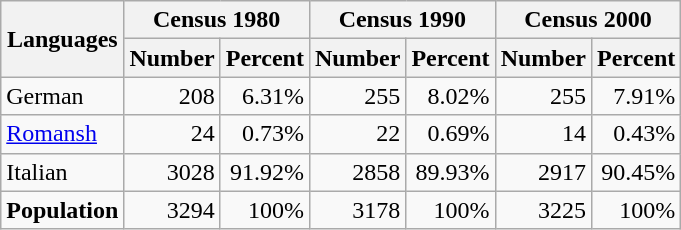<table class="wikitable">
<tr ---->
<th rowspan="2">Languages</th>
<th colspan="2">Census 1980</th>
<th colspan="2">Census 1990</th>
<th colspan="2">Census 2000</th>
</tr>
<tr ---->
<th>Number</th>
<th>Percent</th>
<th>Number</th>
<th>Percent</th>
<th>Number</th>
<th>Percent</th>
</tr>
<tr ---->
<td>German</td>
<td align=right>208</td>
<td align=right>6.31%</td>
<td align=right>255</td>
<td align=right>8.02%</td>
<td align=right>255</td>
<td align=right>7.91%</td>
</tr>
<tr ---->
<td><a href='#'>Romansh</a></td>
<td align=right>24</td>
<td align=right>0.73%</td>
<td align=right>22</td>
<td align=right>0.69%</td>
<td align=right>14</td>
<td align=right>0.43%</td>
</tr>
<tr ---->
<td>Italian</td>
<td align=right>3028</td>
<td align=right>91.92%</td>
<td align=right>2858</td>
<td align=right>89.93%</td>
<td align=right>2917</td>
<td align=right>90.45%</td>
</tr>
<tr ---->
<td><strong>Population</strong></td>
<td align=right>3294</td>
<td align=right>100%</td>
<td align=right>3178</td>
<td align=right>100%</td>
<td align=right>3225</td>
<td align=right>100%</td>
</tr>
</table>
